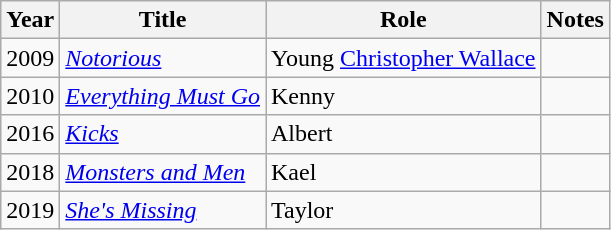<table class="wikitable sortable">
<tr>
<th>Year</th>
<th>Title</th>
<th>Role</th>
<th>Notes</th>
</tr>
<tr>
<td>2009</td>
<td><em><a href='#'>Notorious</a></em></td>
<td>Young <a href='#'>Christopher Wallace</a></td>
<td></td>
</tr>
<tr>
<td>2010</td>
<td><em><a href='#'>Everything Must Go</a></em></td>
<td>Kenny</td>
<td></td>
</tr>
<tr>
<td>2016</td>
<td><em><a href='#'>Kicks</a></em></td>
<td>Albert</td>
<td></td>
</tr>
<tr>
<td>2018</td>
<td><em><a href='#'>Monsters and Men</a></em></td>
<td>Kael</td>
<td></td>
</tr>
<tr>
<td>2019</td>
<td><em><a href='#'>She's Missing</a></em></td>
<td>Taylor</td>
<td></td>
</tr>
</table>
